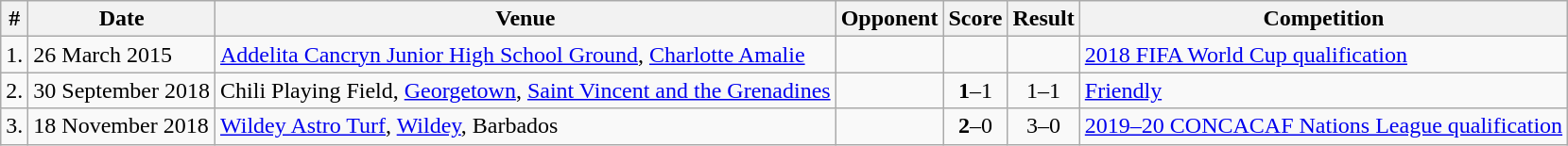<table class="wikitable">
<tr>
<th>#</th>
<th>Date</th>
<th>Venue</th>
<th>Opponent</th>
<th>Score</th>
<th>Result</th>
<th>Competition</th>
</tr>
<tr>
<td>1.</td>
<td>26 March 2015</td>
<td><a href='#'>Addelita Cancryn Junior High School Ground</a>, <a href='#'>Charlotte Amalie</a></td>
<td></td>
<td></td>
<td></td>
<td><a href='#'>2018 FIFA World Cup qualification</a></td>
</tr>
<tr>
<td>2.</td>
<td>30 September 2018</td>
<td>Chili Playing Field, <a href='#'>Georgetown</a>, <a href='#'>Saint Vincent and the Grenadines</a></td>
<td></td>
<td align=center><strong>1</strong>–1</td>
<td align=center>1–1</td>
<td><a href='#'>Friendly</a></td>
</tr>
<tr>
<td>3.</td>
<td>18 November 2018</td>
<td><a href='#'>Wildey Astro Turf</a>, <a href='#'>Wildey</a>, Barbados</td>
<td></td>
<td align=center><strong>2</strong>–0</td>
<td align=center>3–0</td>
<td><a href='#'>2019–20 CONCACAF Nations League qualification</a></td>
</tr>
</table>
